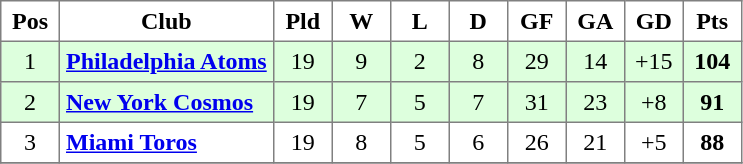<table class="toccolours" border="1" cellpadding="4" cellspacing="0" style="text-align:center; border-collapse: collapse; margin:0;">
<tr>
<th width=30>Pos</th>
<th>Club</th>
<th width=30>Pld</th>
<th width=30>W</th>
<th width=30>L</th>
<th width=30>D</th>
<th width=30>GF</th>
<th width=30>GA</th>
<th width=30>GD</th>
<th width=30>Pts</th>
</tr>
<tr bgcolor="#ddffdd">
<td>1</td>
<td align=left><strong><a href='#'>Philadelphia Atoms</a></strong></td>
<td>19</td>
<td>9</td>
<td>2</td>
<td>8</td>
<td>29</td>
<td>14</td>
<td>+15</td>
<td><strong>104</strong></td>
</tr>
<tr bgcolor="#ddffdd">
<td>2</td>
<td align=left><strong><a href='#'>New York Cosmos</a></strong></td>
<td>19</td>
<td>7</td>
<td>5</td>
<td>7</td>
<td>31</td>
<td>23</td>
<td>+8</td>
<td><strong>91</strong></td>
</tr>
<tr>
<td>3</td>
<td align=left><strong><a href='#'>Miami Toros</a></strong></td>
<td>19</td>
<td>8</td>
<td>5</td>
<td>6</td>
<td>26</td>
<td>21</td>
<td>+5</td>
<td><strong>88</strong></td>
</tr>
<tr>
</tr>
</table>
